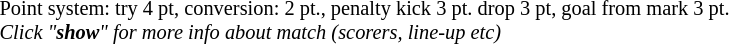<table width=100%>
<tr>
<td align=left width=60% style="font-size: 85%">Point system: try 4 pt, conversion: 2 pt., penalty kick 3 pt. drop 3 pt, goal from mark 3 pt. <br><em>Click "<strong>show</strong>" for more info about match (scorers, line-up etc)</em></td>
</tr>
</table>
